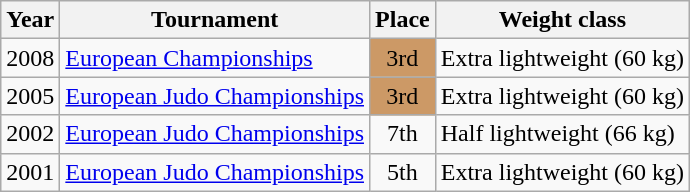<table class=wikitable>
<tr>
<th>Year</th>
<th>Tournament</th>
<th>Place</th>
<th>Weight class</th>
</tr>
<tr>
<td>2008</td>
<td><a href='#'>European Championships</a></td>
<td bgcolor="cc9966" align="center">3rd</td>
<td>Extra lightweight (60 kg)</td>
</tr>
<tr>
<td>2005</td>
<td><a href='#'>European Judo Championships</a></td>
<td bgcolor="cc9966" align="center">3rd</td>
<td>Extra lightweight (60 kg)</td>
</tr>
<tr>
<td>2002</td>
<td><a href='#'>European Judo Championships</a></td>
<td align="center">7th</td>
<td>Half lightweight (66 kg)</td>
</tr>
<tr>
<td>2001</td>
<td><a href='#'>European Judo Championships</a></td>
<td align="center">5th</td>
<td>Extra lightweight (60 kg)</td>
</tr>
</table>
